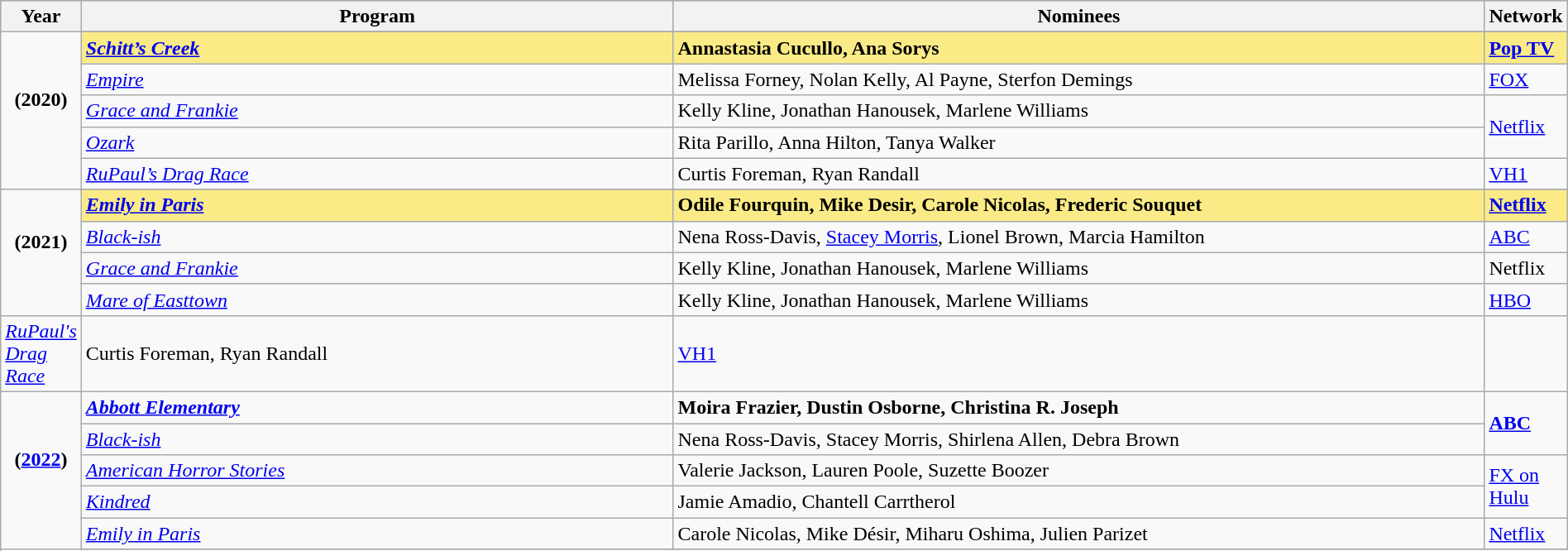<table class="wikitable" style="width:100%">
<tr bgcolor="#bebebe">
<th width="5%">Year</th>
<th width="40%">Program</th>
<th width="55%">Nominees</th>
<th width="5%">Network</th>
</tr>
<tr>
<td rowspan=6 style="text-align:center"><strong>(2020)</strong><br> <br></td>
</tr>
<tr style="background:#FAEB86">
<td><strong><em><a href='#'>Schitt’s Creek</a></em></strong></td>
<td><strong>Annastasia Cucullo, Ana Sorys</strong></td>
<td><strong><a href='#'>Pop TV</a></strong></td>
</tr>
<tr>
<td><em><a href='#'>Empire</a></em></td>
<td>Melissa Forney, Nolan Kelly, Al Payne, Sterfon Demings</td>
<td><a href='#'>FOX</a></td>
</tr>
<tr>
<td><em><a href='#'>Grace and Frankie</a></em></td>
<td>Kelly Kline, Jonathan Hanousek, Marlene Williams</td>
<td rowspan=2><a href='#'>Netflix</a></td>
</tr>
<tr>
<td><em><a href='#'>Ozark</a></em></td>
<td>Rita Parillo, Anna Hilton, Tanya Walker</td>
</tr>
<tr>
<td><em><a href='#'>RuPaul’s Drag Race</a></em></td>
<td>Curtis Foreman, Ryan Randall</td>
<td><a href='#'>VH1</a></td>
</tr>
<tr>
<td rowspan=6 style="text-align:center"><strong>(2021)</strong><br> <br> </td>
</tr>
<tr>
</tr>
<tr style="background:#FAEB86">
<td><strong><em><a href='#'>Emily in Paris</a></em></strong></td>
<td><strong>Odile Fourquin, Mike Desir, Carole Nicolas, Frederic Souquet</strong></td>
<td><strong><a href='#'>Netflix</a></strong></td>
</tr>
<tr>
<td><em><a href='#'>Black-ish</a></em></td>
<td>Nena Ross-Davis, <a href='#'>Stacey Morris</a>, Lionel Brown, Marcia Hamilton</td>
<td><a href='#'>ABC</a></td>
</tr>
<tr>
<td><em><a href='#'>Grace and Frankie</a></em></td>
<td>Kelly Kline, Jonathan Hanousek, Marlene Williams</td>
<td>Netflix</td>
</tr>
<tr>
<td><em><a href='#'>Mare of Easttown</a></em></td>
<td>Kelly Kline, Jonathan Hanousek, Marlene Williams</td>
<td><a href='#'>HBO</a></td>
</tr>
<tr>
<td><em><a href='#'>RuPaul's Drag Race</a></em></td>
<td>Curtis Foreman, Ryan Randall</td>
<td><a href='#'>VH1</a></td>
</tr>
<tr>
<td rowspan=6 style="text-align:center"><strong>(<a href='#'>2022</a>)</strong><br><br></td>
<td><strong><em><a href='#'>Abbott Elementary</a></em></strong></td>
<td><strong>Moira Frazier, Dustin Osborne, Christina R. Joseph</strong></td>
<td rowspan="2"><strong><a href='#'>ABC</a></strong></td>
</tr>
<tr>
<td><em><a href='#'>Black-ish</a></em></td>
<td>Nena Ross-Davis, Stacey Morris, Shirlena Allen, Debra Brown</td>
</tr>
<tr>
<td><em><a href='#'>American Horror Stories</a></em></td>
<td>Valerie Jackson, Lauren Poole, Suzette Boozer</td>
<td rowspan="2"><a href='#'>FX on Hulu</a></td>
</tr>
<tr>
<td><em><a href='#'>Kindred</a></em></td>
<td>Jamie Amadio, Chantell Carrtherol</td>
</tr>
<tr>
<td><em><a href='#'>Emily in Paris</a></em></td>
<td>Carole Nicolas, Mike Désir, Miharu Oshima, Julien Parizet</td>
<td><a href='#'>Netflix</a></td>
</tr>
<tr>
</tr>
</table>
